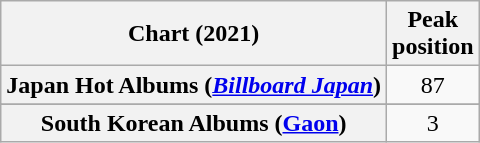<table class="wikitable sortable plainrowheaders" style="text-align:center">
<tr>
<th scope="col">Chart (2021)</th>
<th scope="col">Peak<br>position</th>
</tr>
<tr>
<th scope="row">Japan Hot Albums (<em><a href='#'>Billboard Japan</a></em>)</th>
<td>87</td>
</tr>
<tr>
</tr>
<tr>
<th scope="row">South Korean Albums (<a href='#'>Gaon</a>)</th>
<td>3</td>
</tr>
</table>
